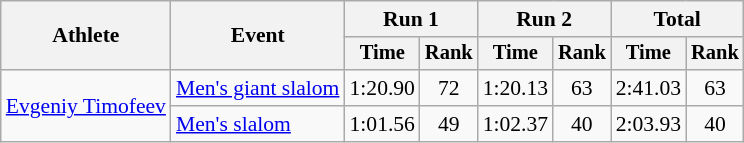<table class="wikitable" style="font-size:90%">
<tr>
<th rowspan=2>Athlete</th>
<th rowspan=2>Event</th>
<th colspan=2>Run 1</th>
<th colspan=2>Run 2</th>
<th colspan=2>Total</th>
</tr>
<tr style="font-size:95%">
<th>Time</th>
<th>Rank</th>
<th>Time</th>
<th>Rank</th>
<th>Time</th>
<th>Rank</th>
</tr>
<tr align=center>
<td align=left rowspan=2><a href='#'>Evgeniy Timofeev</a></td>
<td align=left><a href='#'>Men's giant slalom</a></td>
<td>1:20.90</td>
<td>72</td>
<td>1:20.13</td>
<td>63</td>
<td>2:41.03</td>
<td>63</td>
</tr>
<tr align=center>
<td align=left><a href='#'>Men's slalom</a></td>
<td>1:01.56</td>
<td>49</td>
<td>1:02.37</td>
<td>40</td>
<td>2:03.93</td>
<td>40</td>
</tr>
</table>
